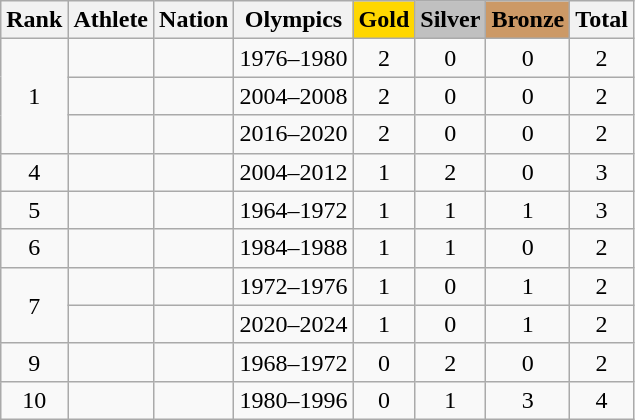<table class="wikitable sortable" style="text-align:center">
<tr>
<th>Rank</th>
<th>Athlete</th>
<th>Nation</th>
<th>Olympics</th>
<th style="background-color:gold">Gold</th>
<th style="background-color:silver">Silver</th>
<th style="background-color:#cc9966">Bronze</th>
<th>Total</th>
</tr>
<tr>
<td rowspan=3>1</td>
<td align=left></td>
<td align=left></td>
<td>1976–1980</td>
<td>2</td>
<td>0</td>
<td>0</td>
<td>2</td>
</tr>
<tr>
<td align=left></td>
<td align=left></td>
<td>2004–2008</td>
<td>2</td>
<td>0</td>
<td>0</td>
<td>2</td>
</tr>
<tr>
<td align=left></td>
<td align=left></td>
<td>2016–2020</td>
<td>2</td>
<td>0</td>
<td>0</td>
<td>2</td>
</tr>
<tr>
<td>4</td>
<td align=left></td>
<td align=left></td>
<td>2004–2012</td>
<td>1</td>
<td>2</td>
<td>0</td>
<td>3</td>
</tr>
<tr>
<td>5</td>
<td align=left></td>
<td align=left></td>
<td>1964–1972</td>
<td>1</td>
<td>1</td>
<td>1</td>
<td>3</td>
</tr>
<tr>
<td>6</td>
<td align=left></td>
<td align=left></td>
<td>1984–1988</td>
<td>1</td>
<td>1</td>
<td>0</td>
<td>2</td>
</tr>
<tr>
<td rowspan=2>7</td>
<td align=left></td>
<td align=left></td>
<td>1972–1976</td>
<td>1</td>
<td>0</td>
<td>1</td>
<td>2</td>
</tr>
<tr>
<td align=left></td>
<td align=left></td>
<td>2020–2024</td>
<td>1</td>
<td>0</td>
<td>1</td>
<td>2</td>
</tr>
<tr>
<td>9</td>
<td align=left></td>
<td align=left></td>
<td>1968–1972</td>
<td>0</td>
<td>2</td>
<td>0</td>
<td>2</td>
</tr>
<tr>
<td>10</td>
<td align=left></td>
<td align=left></td>
<td>1980–1996</td>
<td>0</td>
<td>1</td>
<td>3</td>
<td>4</td>
</tr>
</table>
